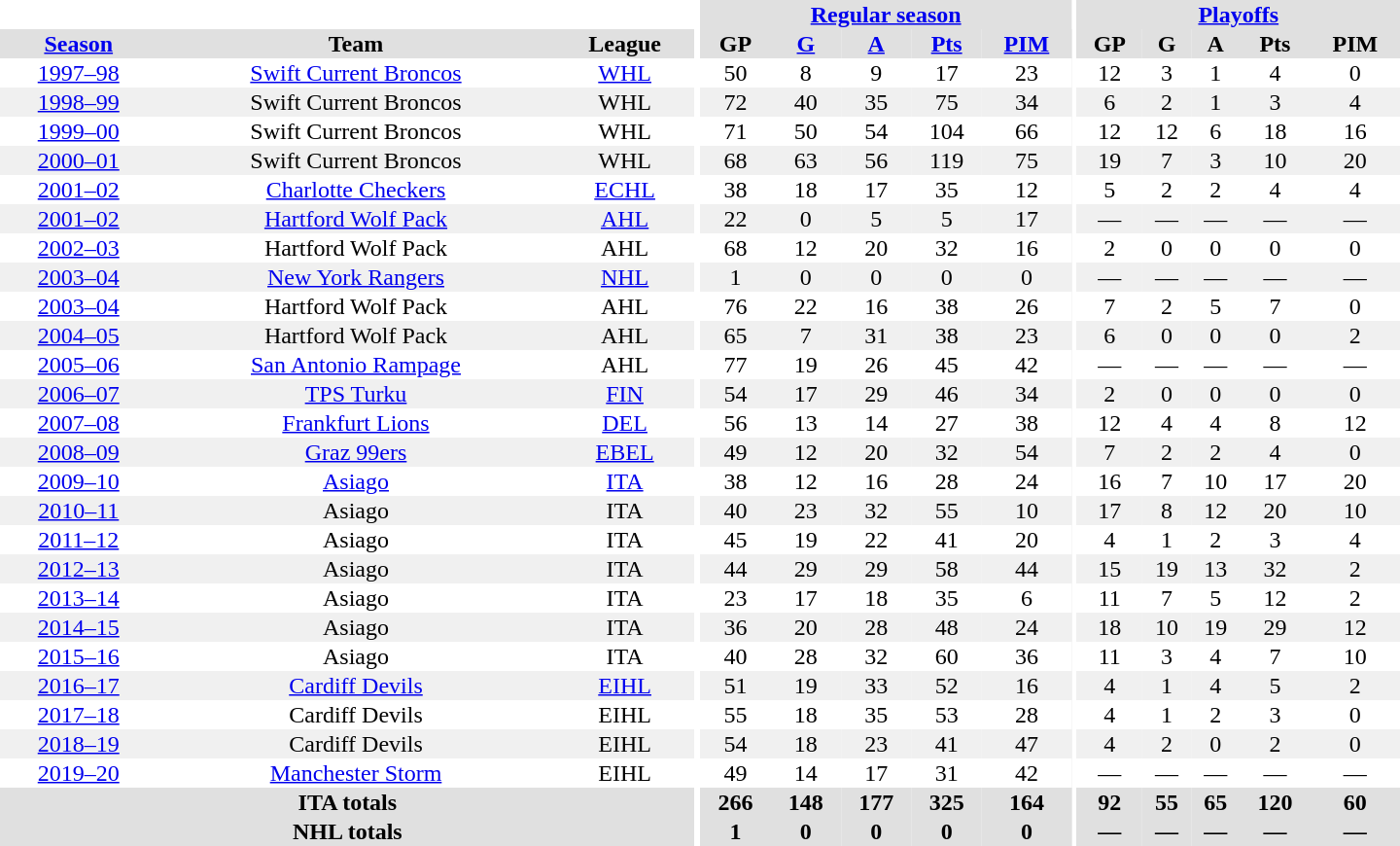<table border="0" cellpadding="1" cellspacing="0" style="text-align:center; width:60em">
<tr bgcolor="#e0e0e0">
<th colspan="3" bgcolor="#ffffff"></th>
<th rowspan="100" bgcolor="#ffffff"></th>
<th colspan="5"><a href='#'>Regular season</a></th>
<th rowspan="100" bgcolor="#ffffff"></th>
<th colspan="5"><a href='#'>Playoffs</a></th>
</tr>
<tr bgcolor="#e0e0e0">
<th><a href='#'>Season</a></th>
<th>Team</th>
<th>League</th>
<th>GP</th>
<th><a href='#'>G</a></th>
<th><a href='#'>A</a></th>
<th><a href='#'>Pts</a></th>
<th><a href='#'>PIM</a></th>
<th>GP</th>
<th>G</th>
<th>A</th>
<th>Pts</th>
<th>PIM</th>
</tr>
<tr>
<td><a href='#'>1997–98</a></td>
<td><a href='#'>Swift Current Broncos</a></td>
<td><a href='#'>WHL</a></td>
<td>50</td>
<td>8</td>
<td>9</td>
<td>17</td>
<td>23</td>
<td>12</td>
<td>3</td>
<td>1</td>
<td>4</td>
<td>0</td>
</tr>
<tr bgcolor="#f0f0f0">
<td><a href='#'>1998–99</a></td>
<td>Swift Current Broncos</td>
<td>WHL</td>
<td>72</td>
<td>40</td>
<td>35</td>
<td>75</td>
<td>34</td>
<td>6</td>
<td>2</td>
<td>1</td>
<td>3</td>
<td>4</td>
</tr>
<tr>
<td><a href='#'>1999–00</a></td>
<td>Swift Current Broncos</td>
<td>WHL</td>
<td>71</td>
<td>50</td>
<td>54</td>
<td>104</td>
<td>66</td>
<td>12</td>
<td>12</td>
<td>6</td>
<td>18</td>
<td>16</td>
</tr>
<tr bgcolor="#f0f0f0">
<td><a href='#'>2000–01</a></td>
<td>Swift Current Broncos</td>
<td>WHL</td>
<td>68</td>
<td>63</td>
<td>56</td>
<td>119</td>
<td>75</td>
<td>19</td>
<td>7</td>
<td>3</td>
<td>10</td>
<td>20</td>
</tr>
<tr>
<td><a href='#'>2001–02</a></td>
<td><a href='#'>Charlotte Checkers</a></td>
<td><a href='#'>ECHL</a></td>
<td>38</td>
<td>18</td>
<td>17</td>
<td>35</td>
<td>12</td>
<td>5</td>
<td>2</td>
<td>2</td>
<td>4</td>
<td>4</td>
</tr>
<tr bgcolor="#f0f0f0">
<td><a href='#'>2001–02</a></td>
<td><a href='#'>Hartford Wolf Pack</a></td>
<td><a href='#'>AHL</a></td>
<td>22</td>
<td>0</td>
<td>5</td>
<td>5</td>
<td>17</td>
<td>—</td>
<td>—</td>
<td>—</td>
<td>—</td>
<td>—</td>
</tr>
<tr>
<td><a href='#'>2002–03</a></td>
<td>Hartford Wolf Pack</td>
<td>AHL</td>
<td>68</td>
<td>12</td>
<td>20</td>
<td>32</td>
<td>16</td>
<td>2</td>
<td>0</td>
<td>0</td>
<td>0</td>
<td>0</td>
</tr>
<tr bgcolor="#f0f0f0">
<td><a href='#'>2003–04</a></td>
<td><a href='#'>New York Rangers</a></td>
<td><a href='#'>NHL</a></td>
<td>1</td>
<td>0</td>
<td>0</td>
<td>0</td>
<td>0</td>
<td>—</td>
<td>—</td>
<td>—</td>
<td>—</td>
<td>—</td>
</tr>
<tr>
<td><a href='#'>2003–04</a></td>
<td>Hartford Wolf Pack</td>
<td>AHL</td>
<td>76</td>
<td>22</td>
<td>16</td>
<td>38</td>
<td>26</td>
<td>7</td>
<td>2</td>
<td>5</td>
<td>7</td>
<td>0</td>
</tr>
<tr bgcolor="#f0f0f0">
<td><a href='#'>2004–05</a></td>
<td>Hartford Wolf Pack</td>
<td>AHL</td>
<td>65</td>
<td>7</td>
<td>31</td>
<td>38</td>
<td>23</td>
<td>6</td>
<td>0</td>
<td>0</td>
<td>0</td>
<td>2</td>
</tr>
<tr>
<td><a href='#'>2005–06</a></td>
<td><a href='#'>San Antonio Rampage</a></td>
<td>AHL</td>
<td>77</td>
<td>19</td>
<td>26</td>
<td>45</td>
<td>42</td>
<td>—</td>
<td>—</td>
<td>—</td>
<td>—</td>
<td>—</td>
</tr>
<tr bgcolor="#f0f0f0">
<td><a href='#'>2006–07</a></td>
<td><a href='#'>TPS Turku</a></td>
<td><a href='#'>FIN</a></td>
<td>54</td>
<td>17</td>
<td>29</td>
<td>46</td>
<td>34</td>
<td>2</td>
<td>0</td>
<td>0</td>
<td>0</td>
<td>0</td>
</tr>
<tr>
<td><a href='#'>2007–08</a></td>
<td><a href='#'>Frankfurt Lions</a></td>
<td><a href='#'>DEL</a></td>
<td>56</td>
<td>13</td>
<td>14</td>
<td>27</td>
<td>38</td>
<td>12</td>
<td>4</td>
<td>4</td>
<td>8</td>
<td>12</td>
</tr>
<tr bgcolor="#f0f0f0">
<td><a href='#'>2008–09</a></td>
<td><a href='#'>Graz 99ers</a></td>
<td><a href='#'>EBEL</a></td>
<td>49</td>
<td>12</td>
<td>20</td>
<td>32</td>
<td>54</td>
<td>7</td>
<td>2</td>
<td>2</td>
<td>4</td>
<td>0</td>
</tr>
<tr>
<td><a href='#'>2009–10</a></td>
<td><a href='#'>Asiago</a></td>
<td><a href='#'>ITA</a></td>
<td>38</td>
<td>12</td>
<td>16</td>
<td>28</td>
<td>24</td>
<td>16</td>
<td>7</td>
<td>10</td>
<td>17</td>
<td>20</td>
</tr>
<tr bgcolor="#f0f0f0">
<td><a href='#'>2010–11</a></td>
<td>Asiago</td>
<td>ITA</td>
<td>40</td>
<td>23</td>
<td>32</td>
<td>55</td>
<td>10</td>
<td>17</td>
<td>8</td>
<td>12</td>
<td>20</td>
<td>10</td>
</tr>
<tr>
<td><a href='#'>2011–12</a></td>
<td>Asiago</td>
<td>ITA</td>
<td>45</td>
<td>19</td>
<td>22</td>
<td>41</td>
<td>20</td>
<td>4</td>
<td>1</td>
<td>2</td>
<td>3</td>
<td>4</td>
</tr>
<tr bgcolor="#f0f0f0">
<td><a href='#'>2012–13</a></td>
<td>Asiago</td>
<td>ITA</td>
<td>44</td>
<td>29</td>
<td>29</td>
<td>58</td>
<td>44</td>
<td>15</td>
<td>19</td>
<td>13</td>
<td>32</td>
<td>2</td>
</tr>
<tr>
<td><a href='#'>2013–14</a></td>
<td>Asiago</td>
<td>ITA</td>
<td>23</td>
<td>17</td>
<td>18</td>
<td>35</td>
<td>6</td>
<td>11</td>
<td>7</td>
<td>5</td>
<td>12</td>
<td>2</td>
</tr>
<tr bgcolor="#f0f0f0">
<td><a href='#'>2014–15</a></td>
<td>Asiago</td>
<td>ITA</td>
<td>36</td>
<td>20</td>
<td>28</td>
<td>48</td>
<td>24</td>
<td>18</td>
<td>10</td>
<td>19</td>
<td>29</td>
<td>12</td>
</tr>
<tr>
<td><a href='#'>2015–16</a></td>
<td>Asiago</td>
<td>ITA</td>
<td>40</td>
<td>28</td>
<td>32</td>
<td>60</td>
<td>36</td>
<td>11</td>
<td>3</td>
<td>4</td>
<td>7</td>
<td>10</td>
</tr>
<tr bgcolor="#f0f0f0">
<td><a href='#'>2016–17</a></td>
<td><a href='#'>Cardiff Devils</a></td>
<td><a href='#'>EIHL</a></td>
<td>51</td>
<td>19</td>
<td>33</td>
<td>52</td>
<td>16</td>
<td>4</td>
<td>1</td>
<td>4</td>
<td>5</td>
<td>2</td>
</tr>
<tr>
<td><a href='#'>2017–18</a></td>
<td>Cardiff Devils</td>
<td>EIHL</td>
<td>55</td>
<td>18</td>
<td>35</td>
<td>53</td>
<td>28</td>
<td>4</td>
<td>1</td>
<td>2</td>
<td>3</td>
<td>0</td>
</tr>
<tr bgcolor="#f0f0f0">
<td><a href='#'>2018–19</a></td>
<td>Cardiff Devils</td>
<td>EIHL</td>
<td>54</td>
<td>18</td>
<td>23</td>
<td>41</td>
<td>47</td>
<td>4</td>
<td>2</td>
<td>0</td>
<td>2</td>
<td>0</td>
</tr>
<tr>
<td><a href='#'>2019–20</a></td>
<td><a href='#'>Manchester Storm</a></td>
<td>EIHL</td>
<td>49</td>
<td>14</td>
<td>17</td>
<td>31</td>
<td>42</td>
<td>—</td>
<td>—</td>
<td>—</td>
<td>—</td>
<td>—</td>
</tr>
<tr bgcolor="#e0e0e0">
<th colspan="3">ITA totals</th>
<th>266</th>
<th>148</th>
<th>177</th>
<th>325</th>
<th>164</th>
<th>92</th>
<th>55</th>
<th>65</th>
<th>120</th>
<th>60</th>
</tr>
<tr bgcolor="#e0e0e0">
<th colspan="3">NHL totals</th>
<th>1</th>
<th>0</th>
<th>0</th>
<th>0</th>
<th>0</th>
<th>—</th>
<th>—</th>
<th>—</th>
<th>—</th>
<th>—</th>
</tr>
</table>
